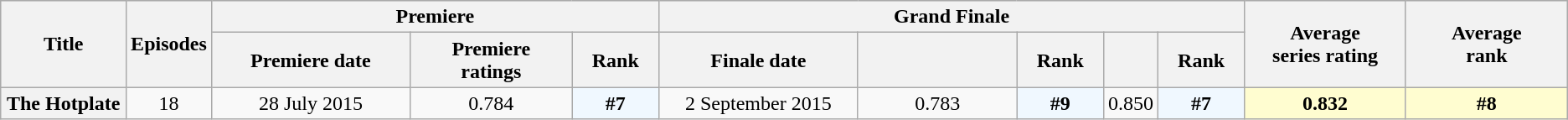<table class="wikitable plainrowheaders" style="text-align:center;">
<tr style="background:#DCDCDC;">
<th rowspan="2" scope="col" style="width:6em;">Title</th>
<th rowspan="2" scope="col">Episodes</th>
<th colspan="3" scope="col">Premiere</th>
<th colspan="5" scope="col">Grand Finale</th>
<th rowspan="2" scope="col" style="width:8em;">Average<br>series rating</th>
<th rowspan="2" scope="col" style="width:8em;">Average<br>rank</th>
</tr>
<tr>
<th scope="col" style="width:10em;">Premiere date</th>
<th scope="col" style="width:8em;">Premiere<br>ratings</th>
<th scope="col" style="width:4em;">Rank</th>
<th scope="col" style="width:10em;">Finale date</th>
<th scope="col" style="width:8em;"><strong></strong><br><em><small></small></em></th>
<th scope="col" style="width:4em;">Rank</th>
<th scope="col"><strong></strong><br><em><small></small></em></th>
<th scope="col" style="width:4em;">Rank</th>
</tr>
<tr>
<th scope="row">The Hotplate</th>
<td>18</td>
<td>28 July 2015</td>
<td>0.784</td>
<td style="background:#F0F8FF"><strong>#7</strong></td>
<td>2 September 2015</td>
<td>0.783</td>
<td style="background:#F0F8FF"><strong>#9</strong></td>
<td>0.850</td>
<td style="background:#F0F8FF"><strong>#7</strong></td>
<td style="background:#FFFDD0"><strong>0.832</strong></td>
<td style="background:#FFFDD0"><strong>#8</strong></td>
</tr>
</table>
